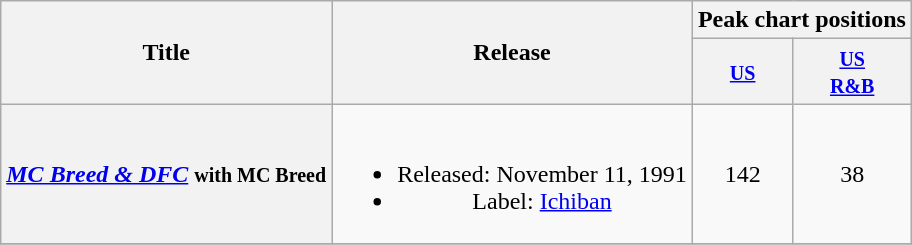<table class="wikitable plainrowheaders" style="text-align:center;">
<tr>
<th rowspan="2">Title</th>
<th rowspan="2">Release</th>
<th colspan="2">Peak chart positions</th>
</tr>
<tr>
<th><small><a href='#'>US</a></small></th>
<th><small><a href='#'>US<br>R&B</a></small></th>
</tr>
<tr>
<th scope="row"><em><a href='#'>MC Breed & DFC</a></em> <small>with MC Breed</small></th>
<td><br><ul><li>Released: November 11, 1991</li><li>Label: <a href='#'>Ichiban</a></li></ul></td>
<td align="center">142</td>
<td align="center">38</td>
</tr>
<tr>
</tr>
</table>
